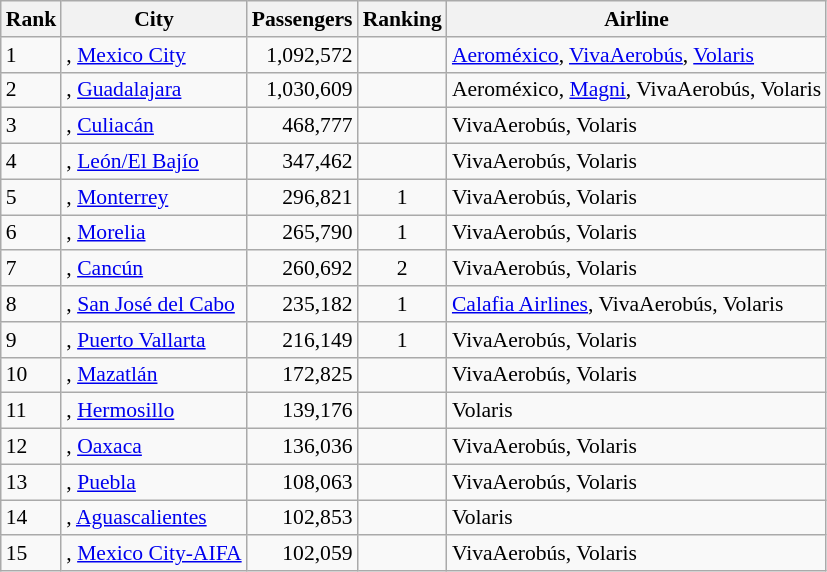<table class="wikitable" style="font-size: 90%" width= align=>
<tr>
<th>Rank</th>
<th>City</th>
<th>Passengers</th>
<th>Ranking</th>
<th>Airline</th>
</tr>
<tr>
<td>1</td>
<td>, <a href='#'>Mexico City</a></td>
<td align="right">1,092,572</td>
<td align="center"></td>
<td><a href='#'>Aeroméxico</a>, <a href='#'>VivaAerobús</a>, <a href='#'>Volaris</a></td>
</tr>
<tr>
<td>2</td>
<td>, <a href='#'>Guadalajara</a></td>
<td align="right">1,030,609</td>
<td align="center"></td>
<td>Aeroméxico, <a href='#'>Magni</a>, VivaAerobús, Volaris</td>
</tr>
<tr>
<td>3</td>
<td>, <a href='#'>Culiacán</a></td>
<td align="right">468,777</td>
<td align="center"></td>
<td>VivaAerobús, Volaris</td>
</tr>
<tr>
<td>4</td>
<td>, <a href='#'>León/El Bajío</a></td>
<td align="right">347,462</td>
<td align="center"></td>
<td>VivaAerobús, Volaris</td>
</tr>
<tr>
<td>5</td>
<td>, <a href='#'>Monterrey</a></td>
<td align="right">296,821</td>
<td align="center"> 1</td>
<td>VivaAerobús, Volaris</td>
</tr>
<tr>
<td>6</td>
<td>, <a href='#'>Morelia</a></td>
<td align="right">265,790</td>
<td align="center"> 1</td>
<td>VivaAerobús, Volaris</td>
</tr>
<tr>
<td>7</td>
<td>, <a href='#'>Cancún</a></td>
<td align="right">260,692</td>
<td align="center"> 2</td>
<td>VivaAerobús, Volaris</td>
</tr>
<tr>
<td>8</td>
<td>, <a href='#'>San José del Cabo</a></td>
<td align="right">235,182</td>
<td align="center"> 1</td>
<td><a href='#'>Calafia Airlines</a>, VivaAerobús, Volaris</td>
</tr>
<tr>
<td>9</td>
<td>, <a href='#'>Puerto Vallarta</a></td>
<td align="right">216,149</td>
<td align="center"> 1</td>
<td>VivaAerobús, Volaris</td>
</tr>
<tr>
<td>10</td>
<td>, <a href='#'>Mazatlán</a></td>
<td align="right">172,825</td>
<td align="center"></td>
<td>VivaAerobús, Volaris</td>
</tr>
<tr>
<td>11</td>
<td>, <a href='#'>Hermosillo</a></td>
<td align="right">139,176</td>
<td align="center"></td>
<td>Volaris</td>
</tr>
<tr>
<td>12</td>
<td>, <a href='#'>Oaxaca</a></td>
<td align="right">136,036</td>
<td align="center"></td>
<td>VivaAerobús, Volaris</td>
</tr>
<tr>
<td>13</td>
<td>, <a href='#'>Puebla</a></td>
<td align="right">108,063</td>
<td align="center"></td>
<td>VivaAerobús, Volaris</td>
</tr>
<tr>
<td>14</td>
<td>, <a href='#'>Aguascalientes</a></td>
<td align="right">102,853</td>
<td align="center"></td>
<td>Volaris</td>
</tr>
<tr>
<td>15</td>
<td>, <a href='#'>Mexico City-AIFA</a></td>
<td align="right">102,059</td>
<td align="center"></td>
<td>VivaAerobús, Volaris</td>
</tr>
</table>
